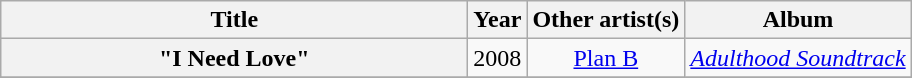<table class="wikitable plainrowheaders" style="text-align:center;">
<tr>
<th scope="col" style="width:19em;">Title</th>
<th scope="col">Year</th>
<th scope="col">Other artist(s)</th>
<th scope="col">Album</th>
</tr>
<tr>
<th scope="row">"I Need Love"</th>
<td>2008</td>
<td><a href='#'>Plan B</a></td>
<td><em><a href='#'>Adulthood Soundtrack</a></em></td>
</tr>
<tr>
</tr>
</table>
